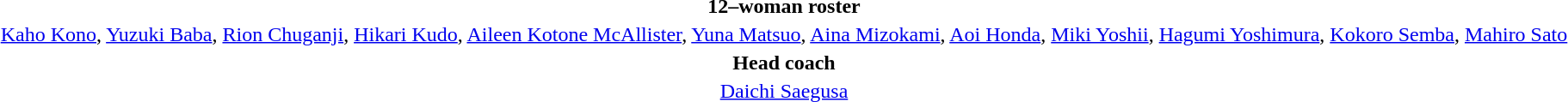<table style="text-align:center; margin-top:2em; margin-left:auto; margin-right:auto">
<tr>
<td><strong>12–woman roster</strong></td>
</tr>
<tr>
<td><a href='#'>Kaho Kono</a>, <a href='#'>Yuzuki Baba</a>, <a href='#'>Rion Chuganji</a>, <a href='#'>Hikari Kudo</a>, <a href='#'>Aileen Kotone McAllister</a>, <a href='#'>Yuna Matsuo</a>, <a href='#'>Aina Mizokami</a>, <a href='#'>Aoi Honda</a>, <a href='#'>Miki Yoshii</a>, <a href='#'>Hagumi Yoshimura</a>, <a href='#'>Kokoro Semba</a>, <a href='#'>Mahiro Sato</a></td>
</tr>
<tr>
<td><strong>Head coach</strong></td>
</tr>
<tr>
<td><a href='#'>Daichi Saegusa</a></td>
</tr>
</table>
